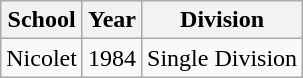<table class="wikitable">
<tr>
<th>School</th>
<th>Year</th>
<th>Division</th>
</tr>
<tr>
<td>Nicolet</td>
<td>1984</td>
<td>Single Division</td>
</tr>
</table>
